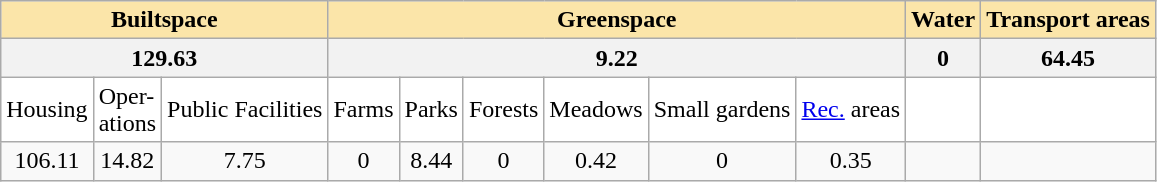<table class=wikitable align=center style="margin-left:0em;">
<tr --- style="background:#FBE5A9">
<td colspan="3" align="center"><strong>Builtspace</strong></td>
<td colspan="6" align="center"><strong>Greenspace</strong></td>
<td align="center"><strong>Water</strong></td>
<td align="center"><strong>Transport areas</strong></td>
</tr>
<tr --- bgcolor="#FFFFFF">
<th colspan = "3" align=center>129.63</th>
<th colspan = "6" align=center>9.22</th>
<th align=center>0</th>
<th align=center>64.45</th>
</tr>
<tr --- bgcolor="#FFFFFF">
<td>Housing</td>
<td>Oper-<br>ations</td>
<td>Public Facilities</td>
<td>Farms</td>
<td>Parks</td>
<td>Forests</td>
<td>Meadows</td>
<td>Small gardens</td>
<td><a href='#'>Rec.</a> areas</td>
<td align=center></td>
<td align=center></td>
</tr>
<tr ->
<td align=center>106.11</td>
<td align=center>14.82</td>
<td align=center>7.75</td>
<td align=center>0</td>
<td align=center>8.44</td>
<td align=center>0</td>
<td align=center>0.42</td>
<td align=center>0</td>
<td align=center>0.35</td>
<td align=center></td>
<td align=center></td>
</tr>
</table>
